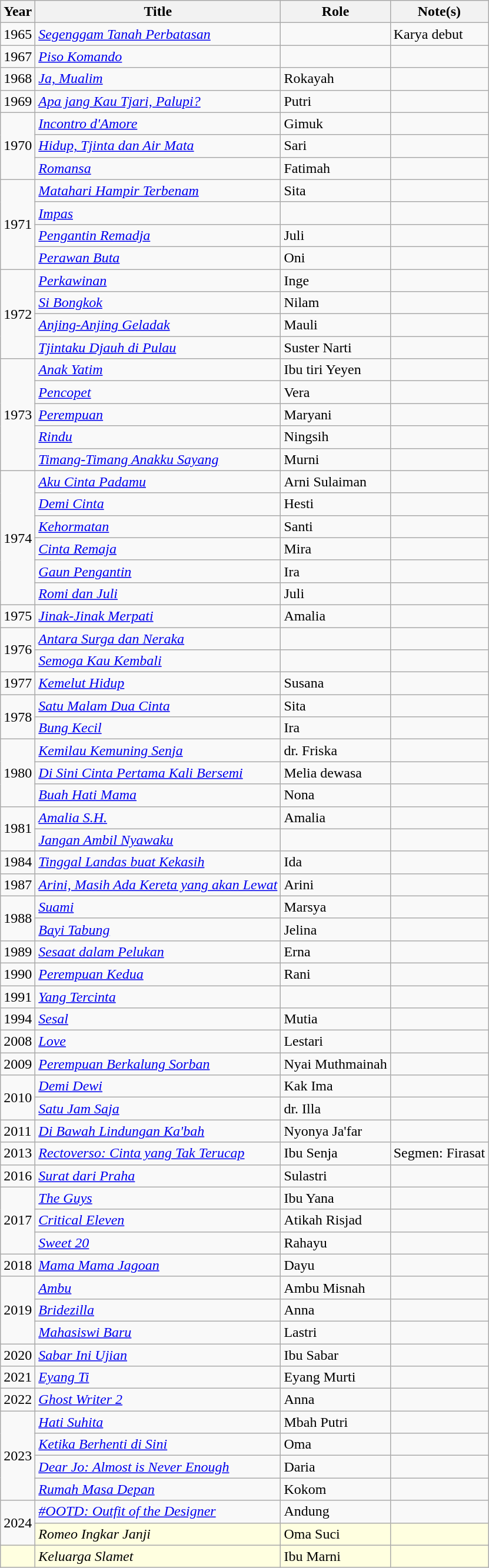<table class="wikitable">
<tr>
<th>Year</th>
<th>Title</th>
<th>Role</th>
<th>Note(s)</th>
</tr>
<tr>
<td>1965</td>
<td><em><a href='#'>Segenggam Tanah Perbatasan</a></em></td>
<td></td>
<td>Karya debut</td>
</tr>
<tr>
<td>1967</td>
<td><em><a href='#'>Piso Komando</a></em></td>
<td></td>
<td></td>
</tr>
<tr>
<td>1968</td>
<td><em><a href='#'>Ja, Mualim</a></em></td>
<td>Rokayah</td>
<td></td>
</tr>
<tr>
<td>1969</td>
<td><em><a href='#'>Apa jang Kau Tjari, Palupi?</a></em></td>
<td>Putri</td>
<td></td>
</tr>
<tr>
<td rowspan="3">1970</td>
<td><em><a href='#'>Incontro d'Amore</a></em></td>
<td>Gimuk</td>
<td></td>
</tr>
<tr>
<td><em><a href='#'>Hidup, Tjinta dan Air Mata</a></em></td>
<td>Sari</td>
<td></td>
</tr>
<tr>
<td><em><a href='#'>Romansa</a></em></td>
<td>Fatimah</td>
<td></td>
</tr>
<tr>
<td rowspan="4">1971</td>
<td><em><a href='#'>Matahari Hampir Terbenam</a></em></td>
<td>Sita</td>
<td></td>
</tr>
<tr>
<td><em><a href='#'>Impas</a></em></td>
<td></td>
<td></td>
</tr>
<tr>
<td><em><a href='#'>Pengantin Remadja</a></em></td>
<td>Juli</td>
<td></td>
</tr>
<tr>
<td><em><a href='#'>Perawan Buta</a></em></td>
<td>Oni</td>
<td></td>
</tr>
<tr>
<td rowspan="4">1972</td>
<td><em><a href='#'>Perkawinan</a></em></td>
<td>Inge</td>
<td></td>
</tr>
<tr>
<td><em><a href='#'>Si Bongkok</a></em></td>
<td>Nilam</td>
<td></td>
</tr>
<tr>
<td><em><a href='#'>Anjing-Anjing Geladak</a></em></td>
<td>Mauli</td>
<td></td>
</tr>
<tr>
<td><em><a href='#'>Tjintaku Djauh di Pulau</a></em></td>
<td>Suster Narti</td>
<td></td>
</tr>
<tr>
<td rowspan="5">1973</td>
<td><em><a href='#'>Anak Yatim</a></em></td>
<td>Ibu tiri Yeyen</td>
<td></td>
</tr>
<tr>
<td><em><a href='#'>Pencopet</a></em></td>
<td>Vera</td>
<td></td>
</tr>
<tr>
<td><em><a href='#'>Perempuan</a></em></td>
<td>Maryani</td>
<td></td>
</tr>
<tr>
<td><em><a href='#'>Rindu</a></em></td>
<td>Ningsih</td>
<td></td>
</tr>
<tr>
<td><em><a href='#'>Timang-Timang Anakku Sayang</a></em></td>
<td>Murni</td>
<td></td>
</tr>
<tr>
<td rowspan="6">1974</td>
<td><em><a href='#'>Aku Cinta Padamu</a></em></td>
<td>Arni Sulaiman</td>
<td></td>
</tr>
<tr>
<td><em><a href='#'>Demi Cinta</a></em></td>
<td>Hesti</td>
<td></td>
</tr>
<tr>
<td><em><a href='#'>Kehormatan</a></em></td>
<td>Santi</td>
<td></td>
</tr>
<tr>
<td><em><a href='#'>Cinta Remaja</a></em></td>
<td>Mira</td>
<td></td>
</tr>
<tr>
<td><em><a href='#'>Gaun Pengantin</a></em></td>
<td>Ira</td>
<td></td>
</tr>
<tr>
<td><em><a href='#'>Romi dan Juli</a></em></td>
<td>Juli</td>
<td></td>
</tr>
<tr>
<td>1975</td>
<td><em><a href='#'>Jinak-Jinak Merpati</a></em></td>
<td>Amalia</td>
<td></td>
</tr>
<tr>
<td rowspan="2">1976</td>
<td><em><a href='#'>Antara Surga dan Neraka</a></em></td>
<td></td>
<td></td>
</tr>
<tr>
<td><em><a href='#'>Semoga Kau Kembali</a></em></td>
<td></td>
<td></td>
</tr>
<tr>
<td>1977</td>
<td><em><a href='#'>Kemelut Hidup</a></em></td>
<td>Susana</td>
<td></td>
</tr>
<tr>
<td rowspan="2">1978</td>
<td><em><a href='#'>Satu Malam Dua Cinta</a></em></td>
<td>Sita</td>
<td></td>
</tr>
<tr>
<td><em><a href='#'>Bung Kecil</a></em></td>
<td>Ira</td>
<td></td>
</tr>
<tr>
<td rowspan="3">1980</td>
<td><em><a href='#'>Kemilau Kemuning Senja</a></em></td>
<td>dr. Friska</td>
<td></td>
</tr>
<tr>
<td><em><a href='#'>Di Sini Cinta Pertama Kali Bersemi</a></em></td>
<td>Melia dewasa</td>
<td></td>
</tr>
<tr>
<td><em><a href='#'>Buah Hati Mama</a></em></td>
<td>Nona</td>
<td></td>
</tr>
<tr>
<td rowspan="2">1981</td>
<td><em><a href='#'>Amalia S.H.</a></em></td>
<td>Amalia</td>
<td></td>
</tr>
<tr>
<td><em><a href='#'>Jangan Ambil Nyawaku</a></em></td>
<td></td>
<td></td>
</tr>
<tr>
<td>1984</td>
<td><em><a href='#'>Tinggal Landas buat Kekasih</a></em></td>
<td>Ida</td>
<td></td>
</tr>
<tr>
<td>1987</td>
<td><em><a href='#'>Arini, Masih Ada Kereta yang akan Lewat</a></em></td>
<td>Arini</td>
<td></td>
</tr>
<tr>
<td rowspan="2">1988</td>
<td><em><a href='#'>Suami</a></em></td>
<td>Marsya</td>
<td></td>
</tr>
<tr>
<td><em><a href='#'>Bayi Tabung</a></em></td>
<td>Jelina</td>
<td></td>
</tr>
<tr>
<td>1989</td>
<td><em><a href='#'>Sesaat dalam Pelukan</a></em></td>
<td>Erna</td>
<td></td>
</tr>
<tr>
<td>1990</td>
<td><em><a href='#'>Perempuan Kedua</a></em></td>
<td>Rani</td>
<td></td>
</tr>
<tr>
<td>1991</td>
<td><em><a href='#'>Yang Tercinta</a></em></td>
<td></td>
<td></td>
</tr>
<tr>
<td>1994</td>
<td><em><a href='#'>Sesal</a></em></td>
<td>Mutia</td>
<td></td>
</tr>
<tr>
<td>2008</td>
<td><em><a href='#'>Love</a></em></td>
<td>Lestari</td>
<td></td>
</tr>
<tr>
<td>2009</td>
<td><em><a href='#'>Perempuan Berkalung Sorban</a></em></td>
<td>Nyai Muthmainah</td>
<td></td>
</tr>
<tr>
<td rowspan="2">2010</td>
<td><em><a href='#'>Demi Dewi</a></em></td>
<td>Kak Ima</td>
<td></td>
</tr>
<tr>
<td><em><a href='#'>Satu Jam Saja</a></em></td>
<td>dr. Illa</td>
<td></td>
</tr>
<tr>
<td>2011</td>
<td><em><a href='#'>Di Bawah Lindungan Ka'bah</a></em></td>
<td>Nyonya Ja'far</td>
<td></td>
</tr>
<tr>
<td>2013</td>
<td><em><a href='#'>Rectoverso: Cinta yang Tak Terucap</a></em></td>
<td>Ibu Senja</td>
<td>Segmen: Firasat</td>
</tr>
<tr>
<td>2016</td>
<td><em><a href='#'>Surat dari Praha</a></em></td>
<td>Sulastri</td>
<td></td>
</tr>
<tr>
<td rowspan="3">2017</td>
<td><em><a href='#'>The Guys</a></em></td>
<td>Ibu Yana</td>
<td></td>
</tr>
<tr>
<td><em><a href='#'>Critical Eleven</a></em></td>
<td>Atikah Risjad</td>
<td></td>
</tr>
<tr>
<td><em><a href='#'>Sweet 20</a></em></td>
<td>Rahayu</td>
<td></td>
</tr>
<tr>
<td>2018</td>
<td><em><a href='#'>Mama Mama Jagoan</a></em></td>
<td>Dayu</td>
<td></td>
</tr>
<tr>
<td rowspan="3">2019</td>
<td><em><a href='#'>Ambu</a></em></td>
<td>Ambu Misnah</td>
<td></td>
</tr>
<tr>
<td><em><a href='#'>Bridezilla</a></em></td>
<td>Anna</td>
<td></td>
</tr>
<tr>
<td><em><a href='#'>Mahasiswi Baru</a></em></td>
<td>Lastri</td>
<td></td>
</tr>
<tr>
<td>2020</td>
<td><em><a href='#'>Sabar Ini Ujian</a></em></td>
<td>Ibu Sabar</td>
<td></td>
</tr>
<tr>
<td>2021</td>
<td><em><a href='#'>Eyang Ti</a></em></td>
<td>Eyang Murti</td>
<td></td>
</tr>
<tr>
<td>2022</td>
<td><em><a href='#'>Ghost Writer 2</a></em></td>
<td>Anna</td>
<td></td>
</tr>
<tr>
<td rowspan="4">2023</td>
<td><em><a href='#'>Hati Suhita</a></em></td>
<td>Mbah Putri</td>
<td></td>
</tr>
<tr>
<td><em><a href='#'>Ketika Berhenti di Sini</a></em></td>
<td>Oma</td>
<td></td>
</tr>
<tr>
<td><em><a href='#'>Dear Jo: Almost is Never Enough</a></em></td>
<td>Daria</td>
<td></td>
</tr>
<tr>
<td><em><a href='#'>Rumah Masa Depan</a></em></td>
<td>Kokom</td>
<td></td>
</tr>
<tr>
<td rowspan="2">2024</td>
<td><em><a href='#'>#OOTD: Outfit of the Designer</a></em></td>
<td>Andung</td>
<td></td>
</tr>
<tr style="background-color:#FFFFE0; color:black;">
<td><em>Romeo Ingkar Janji</em></td>
<td>Oma Suci</td>
<td></td>
</tr>
<tr style="background-color:#FFFFE0; color:black;">
<td></td>
<td><em>Keluarga Slamet</em></td>
<td>Ibu Marni</td>
<td></td>
</tr>
</table>
